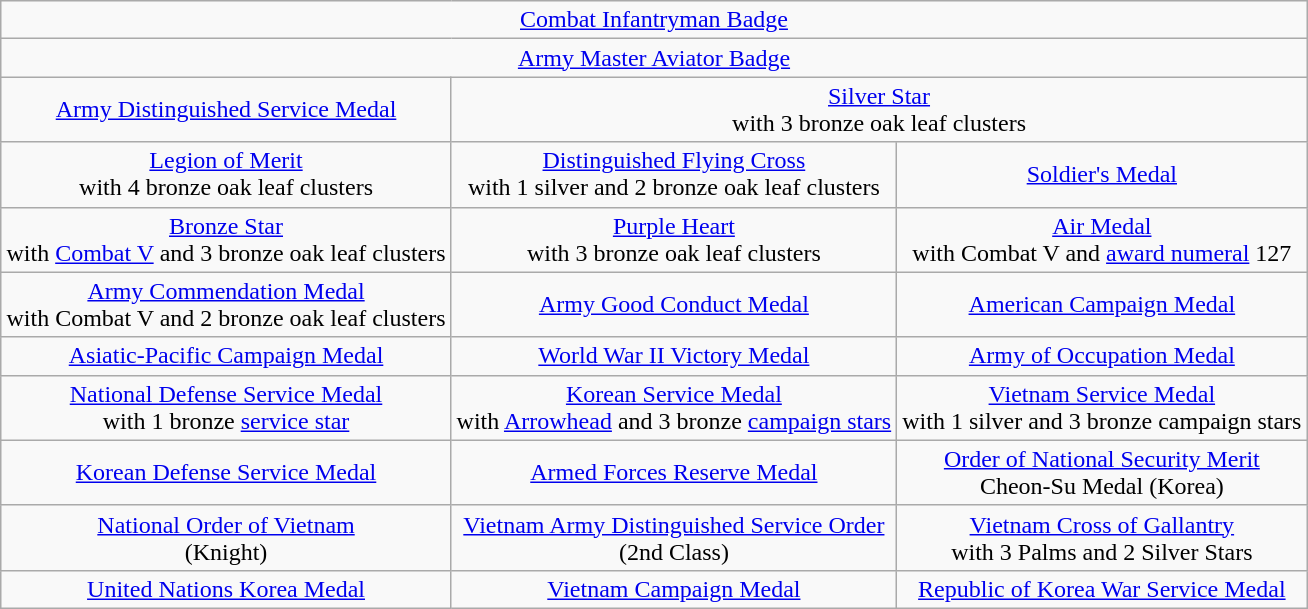<table class="wikitable" style="margin:1em auto; text-align:center;">
<tr>
<td colspan="3"><a href='#'>Combat Infantryman Badge</a></td>
</tr>
<tr>
<td colspan="3"><a href='#'>Army Master Aviator Badge</a></td>
</tr>
<tr>
<td colspan="1"><a href='#'>Army Distinguished Service Medal</a></td>
<td colspan="2"><a href='#'>Silver Star</a><br>with 3 bronze oak leaf clusters</td>
</tr>
<tr>
<td><a href='#'>Legion of Merit</a><br>with 4 bronze oak leaf clusters</td>
<td><a href='#'>Distinguished Flying Cross</a><br>with 1 silver and 2 bronze oak leaf clusters</td>
<td><a href='#'>Soldier's Medal</a></td>
</tr>
<tr>
<td><a href='#'>Bronze Star</a><br>with <a href='#'>Combat V</a> and 3 bronze oak leaf clusters</td>
<td><a href='#'>Purple Heart</a><br>with 3 bronze oak leaf clusters</td>
<td><a href='#'>Air Medal</a><br>with Combat V and <a href='#'>award numeral</a> 127</td>
</tr>
<tr>
<td><a href='#'>Army Commendation Medal</a><br>with Combat V and 2 bronze oak leaf clusters</td>
<td><a href='#'>Army Good Conduct Medal</a></td>
<td><a href='#'>American Campaign Medal</a></td>
</tr>
<tr>
<td><a href='#'>Asiatic-Pacific Campaign Medal</a></td>
<td><a href='#'>World War II Victory Medal</a></td>
<td><a href='#'>Army of Occupation Medal</a></td>
</tr>
<tr>
<td><a href='#'>National Defense Service Medal</a><br>with 1 bronze <a href='#'>service star</a></td>
<td><a href='#'>Korean Service Medal</a><br>with <a href='#'>Arrowhead</a> and 3 bronze <a href='#'>campaign stars</a></td>
<td><a href='#'>Vietnam Service Medal</a><br>with 1 silver and 3 bronze campaign stars</td>
</tr>
<tr>
<td><a href='#'>Korean Defense Service Medal</a></td>
<td><a href='#'>Armed Forces Reserve Medal</a></td>
<td><a href='#'>Order of National Security Merit</a><br>Cheon-Su Medal (Korea)</td>
</tr>
<tr>
<td><a href='#'>National Order of Vietnam</a><br>(Knight)</td>
<td><a href='#'>Vietnam Army Distinguished Service Order</a><br>(2nd Class)</td>
<td><a href='#'>Vietnam Cross of Gallantry</a><br>with 3 Palms and 2 Silver Stars</td>
</tr>
<tr>
<td><a href='#'>United Nations Korea Medal</a></td>
<td><a href='#'>Vietnam Campaign Medal</a></td>
<td><a href='#'>Republic of Korea War Service Medal</a></td>
</tr>
</table>
